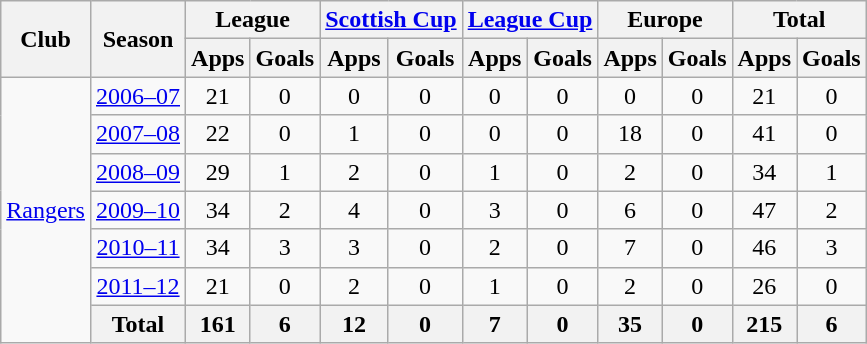<table class="wikitable" style="text-align:center">
<tr>
<th rowspan="2">Club</th>
<th rowspan="2">Season</th>
<th colspan="2">League</th>
<th colspan="2"><a href='#'>Scottish Cup</a></th>
<th colspan="2"><a href='#'>League Cup</a></th>
<th colspan="2">Europe</th>
<th colspan="2">Total</th>
</tr>
<tr>
<th>Apps</th>
<th>Goals</th>
<th>Apps</th>
<th>Goals</th>
<th>Apps</th>
<th>Goals</th>
<th>Apps</th>
<th>Goals</th>
<th>Apps</th>
<th>Goals</th>
</tr>
<tr>
<td rowspan="7"><a href='#'>Rangers</a></td>
<td><a href='#'>2006–07</a></td>
<td>21</td>
<td>0</td>
<td>0</td>
<td>0</td>
<td>0</td>
<td>0</td>
<td>0</td>
<td>0</td>
<td>21</td>
<td>0</td>
</tr>
<tr>
<td><a href='#'>2007–08</a></td>
<td>22</td>
<td>0</td>
<td>1</td>
<td>0</td>
<td>0</td>
<td>0</td>
<td>18</td>
<td>0</td>
<td>41</td>
<td>0</td>
</tr>
<tr>
<td><a href='#'>2008–09</a></td>
<td>29</td>
<td>1</td>
<td>2</td>
<td>0</td>
<td>1</td>
<td>0</td>
<td>2</td>
<td>0</td>
<td>34</td>
<td>1</td>
</tr>
<tr>
<td><a href='#'>2009–10</a></td>
<td>34</td>
<td>2</td>
<td>4</td>
<td>0</td>
<td>3</td>
<td>0</td>
<td>6</td>
<td>0</td>
<td>47</td>
<td>2</td>
</tr>
<tr>
<td><a href='#'>2010–11</a></td>
<td>34</td>
<td>3</td>
<td>3</td>
<td>0</td>
<td>2</td>
<td>0</td>
<td>7</td>
<td>0</td>
<td>46</td>
<td>3</td>
</tr>
<tr>
<td><a href='#'>2011–12</a></td>
<td>21</td>
<td>0</td>
<td>2</td>
<td>0</td>
<td>1</td>
<td>0</td>
<td>2</td>
<td>0</td>
<td>26</td>
<td>0</td>
</tr>
<tr>
<th>Total</th>
<th>161</th>
<th>6</th>
<th>12</th>
<th>0</th>
<th>7</th>
<th>0</th>
<th>35</th>
<th>0</th>
<th>215</th>
<th>6</th>
</tr>
</table>
